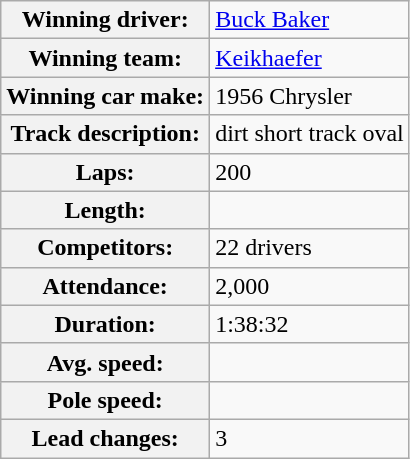<table class="wikitable" style=text-align:left>
<tr>
<th>Winning driver:</th>
<td><a href='#'>Buck Baker</a></td>
</tr>
<tr>
<th>Winning team:</th>
<td><a href='#'>Keikhaefer</a></td>
</tr>
<tr>
<th>Winning car make:</th>
<td>1956 Chrysler</td>
</tr>
<tr>
<th>Track description:</th>
<td> dirt short track oval</td>
</tr>
<tr>
<th>Laps:</th>
<td>200</td>
</tr>
<tr>
<th>Length:</th>
<td></td>
</tr>
<tr>
<th>Competitors:</th>
<td>22 drivers</td>
</tr>
<tr>
<th>Attendance:</th>
<td>2,000</td>
</tr>
<tr>
<th>Duration:</th>
<td>1:38:32</td>
</tr>
<tr>
<th>Avg. speed:</th>
<td></td>
</tr>
<tr>
<th>Pole speed:</th>
<td></td>
</tr>
<tr>
<th>Lead changes:</th>
<td>3</td>
</tr>
</table>
